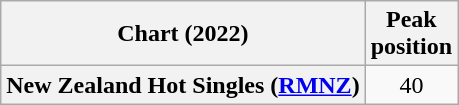<table class="wikitable plainrowheaders" style="text-align:center">
<tr>
<th scope="col">Chart (2022)</th>
<th scope="col">Peak<br>position</th>
</tr>
<tr>
<th scope="row">New Zealand Hot Singles (<a href='#'>RMNZ</a>)</th>
<td>40</td>
</tr>
</table>
